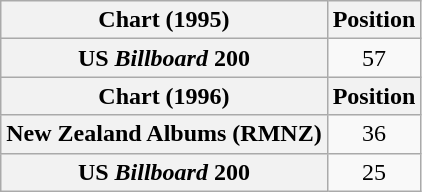<table class="wikitable plainrowheaders" style="text-align:center">
<tr>
<th scope="col">Chart (1995)</th>
<th scope="col">Position</th>
</tr>
<tr>
<th scope="row">US <em>Billboard</em> 200</th>
<td>57</td>
</tr>
<tr>
<th scope="col">Chart (1996)</th>
<th scope="col">Position</th>
</tr>
<tr>
<th scope="row">New Zealand Albums (RMNZ)</th>
<td>36</td>
</tr>
<tr>
<th scope="row">US <em>Billboard</em> 200</th>
<td>25</td>
</tr>
</table>
